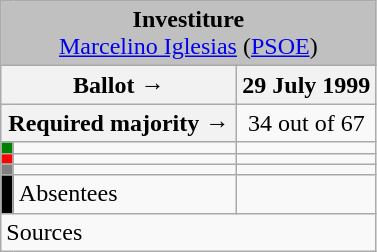<table class="wikitable" style="text-align:center;">
<tr>
<td colspan="3" align="center" bgcolor="#C0C0C0"><strong>Investiture</strong><br><a href='#'>Marcelino Iglesias</a> (<a href='#'>PSOE</a>)</td>
</tr>
<tr>
<th colspan="2" width="150px">Ballot →</th>
<th>29 July 1999</th>
</tr>
<tr>
<th colspan="2">Required majority →</th>
<td>34 out of 67 </td>
</tr>
<tr>
<th width="1px" style="background:green;"></th>
<td align="left"></td>
<td></td>
</tr>
<tr>
<th style="color:inherit;background:red;"></th>
<td align="left"></td>
<td></td>
</tr>
<tr>
<th style="color:inherit;background:gray;"></th>
<td align="left"></td>
<td></td>
</tr>
<tr>
<th style="color:inherit;background:black;"></th>
<td align="left"><span>Absentees</span></td>
<td></td>
</tr>
<tr>
<td align="left" colspan="3">Sources</td>
</tr>
</table>
